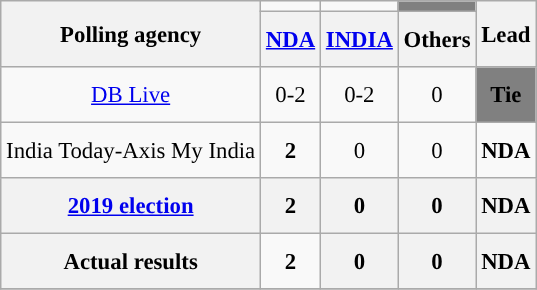<table class="wikitable" style="text-align:center;font-size:95%;line-height:30px;">
<tr>
<th rowspan="2" class="wikitable">Polling agency</th>
<td></td>
<td></td>
<td style="background:grey;"></td>
<th rowspan="2">Lead</th>
</tr>
<tr>
<th class="wikitable"><a href='#'>NDA</a></th>
<th class="wikitable"><a href='#'>INDIA</a></th>
<th class="wikitable">Others</th>
</tr>
<tr>
<td><a href='#'>DB Live</a></td>
<td>0-2</td>
<td>0-2</td>
<td>0</td>
<td style=background:grey; color=000000;><strong>Tie</strong></td>
</tr>
<tr>
<td>India Today-Axis My India</td>
<td bgcolor=><strong>2</strong></td>
<td>0</td>
<td>0</td>
<td bgcolor=><strong>NDA</strong></td>
</tr>
<tr>
<th><a href='#'><strong>2019 election</strong></a></th>
<th style="background:"><strong>2</strong></th>
<th>0</th>
<th>0</th>
<th style="background:"><strong>NDA</strong></th>
</tr>
<tr>
<th>Actual results</th>
<td bgcolor=><strong>2</strong></td>
<th>0</th>
<th>0</th>
<th style="background:"><strong>NDA</strong></th>
</tr>
<tr>
</tr>
</table>
